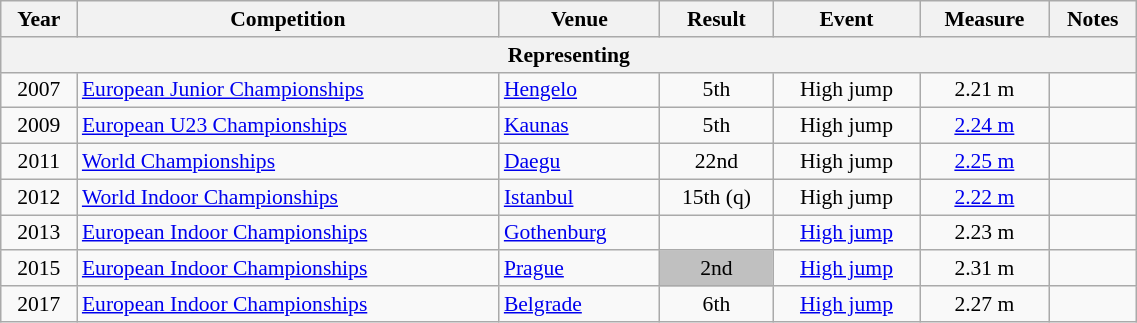<table class="wikitable" width=60% style="font-size:90%; text-align:center;">
<tr>
<th>Year</th>
<th>Competition</th>
<th>Venue</th>
<th>Result</th>
<th>Event</th>
<th>Measure</th>
<th>Notes</th>
</tr>
<tr>
<th colspan="7">Representing </th>
</tr>
<tr>
<td>2007</td>
<td align=left><a href='#'>European Junior Championships</a></td>
<td align=left> <a href='#'>Hengelo</a></td>
<td>5th</td>
<td>High jump</td>
<td>2.21 m</td>
<td></td>
</tr>
<tr>
<td>2009</td>
<td align=left><a href='#'>European U23 Championships</a></td>
<td align=left> <a href='#'>Kaunas</a></td>
<td>5th</td>
<td>High jump</td>
<td><a href='#'>2.24 m</a></td>
<td></td>
</tr>
<tr>
<td>2011</td>
<td align=left><a href='#'>World Championships</a></td>
<td align=left> <a href='#'>Daegu</a></td>
<td>22nd</td>
<td>High jump</td>
<td><a href='#'>2.25 m</a></td>
<td></td>
</tr>
<tr>
<td>2012</td>
<td align=left><a href='#'>World Indoor Championships</a></td>
<td align=left> <a href='#'>Istanbul</a></td>
<td>15th (q)</td>
<td>High jump</td>
<td><a href='#'>2.22 m</a></td>
<td></td>
</tr>
<tr>
<td rowspan=1>2013</td>
<td rowspan=1 align=left><a href='#'>European Indoor Championships</a></td>
<td rowspan=1 align=left> <a href='#'>Gothenburg</a></td>
<td></td>
<td><a href='#'>High jump</a></td>
<td>2.23 m</td>
<td></td>
</tr>
<tr>
<td>2015</td>
<td align=left><a href='#'>European Indoor Championships</a></td>
<td align=left> <a href='#'>Prague</a></td>
<td bgcolor=silver>2nd</td>
<td><a href='#'>High jump</a></td>
<td>2.31 m</td>
<td></td>
</tr>
<tr>
<td>2017</td>
<td align=left><a href='#'>European Indoor Championships</a></td>
<td align=left> <a href='#'>Belgrade</a></td>
<td>6th</td>
<td><a href='#'>High jump</a></td>
<td>2.27 m</td>
<td></td>
</tr>
</table>
